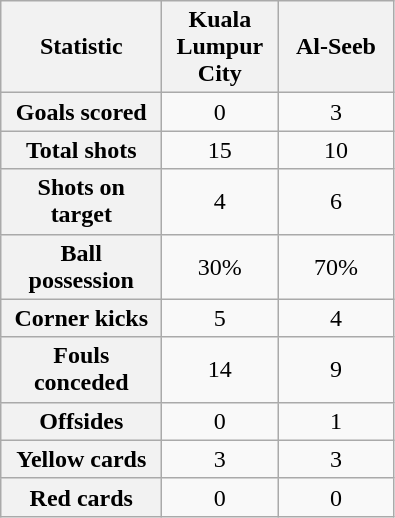<table class="wikitable plainrowheaders" style="text-align:center">
<tr>
<th scope="col" style="width:100px">Statistic</th>
<th scope="col" style="width:70px">Kuala Lumpur City</th>
<th scope="col" style="width:70px">Al-Seeb</th>
</tr>
<tr>
<th scope=row>Goals scored</th>
<td>0</td>
<td>3</td>
</tr>
<tr>
<th scope=row>Total shots</th>
<td>15</td>
<td>10</td>
</tr>
<tr>
<th scope=row>Shots on target</th>
<td>4</td>
<td>6</td>
</tr>
<tr>
<th scope=row>Ball possession</th>
<td>30%</td>
<td>70%</td>
</tr>
<tr>
<th scope=row>Corner kicks</th>
<td>5</td>
<td>4</td>
</tr>
<tr>
<th scope=row>Fouls conceded</th>
<td>14</td>
<td>9</td>
</tr>
<tr>
<th scope=row>Offsides</th>
<td>0</td>
<td>1</td>
</tr>
<tr>
<th scope=row>Yellow cards</th>
<td>3</td>
<td>3</td>
</tr>
<tr>
<th scope=row>Red cards</th>
<td>0</td>
<td>0</td>
</tr>
</table>
